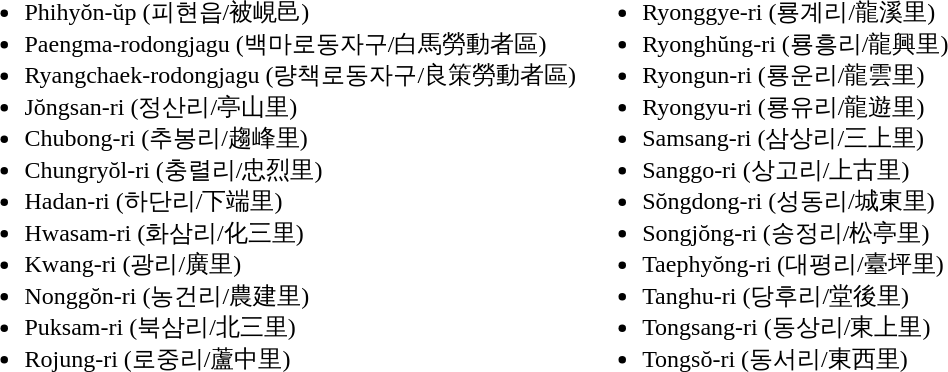<table>
<tr>
<td valign="top"><br><ul><li>Phihyŏn-ŭp (피현읍/被峴邑)</li><li>Paengma-rodongjagu (백마로동자구/白馬勞動者區)</li><li>Ryangchaek-rodongjagu (량책로동자구/良策勞動者區)</li><li>Jŏngsan-ri (정산리/亭山里)</li><li>Chubong-ri (추봉리/趨峰里)</li><li>Chungryŏl-ri (충렬리/忠烈里)</li><li>Hadan-ri (하단리/下端里)</li><li>Hwasam-ri (화삼리/化三里)</li><li>Kwang-ri (광리/廣里)</li><li>Nonggŏn-ri (농건리/農建里)</li><li>Puksam-ri (북삼리/北三里)</li><li>Rojung-ri (로중리/蘆中里)</li></ul></td>
<td valign="top"><br><ul><li>Ryonggye-ri (룡계리/龍溪里)</li><li>Ryonghŭng-ri (룡흥리/龍興里)</li><li>Ryongun-ri (룡운리/龍雲里)</li><li>Ryongyu-ri (룡유리/龍遊里)</li><li>Samsang-ri (삼상리/三上里)</li><li>Sanggo-ri (상고리/上古里)</li><li>Sŏngdong-ri (성동리/城東里)</li><li>Songjŏng-ri (송정리/松亭里)</li><li>Taephyŏng-ri (대평리/臺坪里)</li><li>Tanghu-ri (당후리/堂後里)</li><li>Tongsang-ri (동상리/東上里)</li><li>Tongsŏ-ri (동서리/東西里)</li></ul></td>
</tr>
</table>
